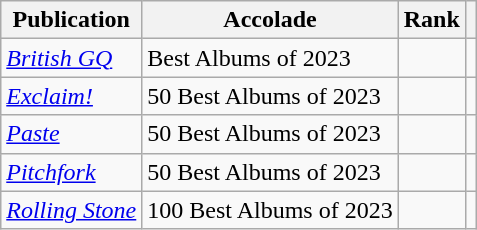<table class="sortable wikitable">
<tr>
<th>Publication</th>
<th>Accolade</th>
<th>Rank</th>
<th class="unsortable"></th>
</tr>
<tr>
<td><em><a href='#'>British GQ</a></em></td>
<td>Best Albums of 2023</td>
<td></td>
<td></td>
</tr>
<tr>
<td><em><a href='#'>Exclaim!</a></em></td>
<td>50 Best Albums of 2023</td>
<td></td>
<td></td>
</tr>
<tr>
<td><em><a href='#'>Paste</a></em></td>
<td>50 Best Albums of 2023</td>
<td></td>
<td></td>
</tr>
<tr>
<td><em><a href='#'>Pitchfork</a></em></td>
<td>50 Best Albums of 2023</td>
<td></td>
<td></td>
</tr>
<tr>
<td><em><a href='#'>Rolling Stone</a></em></td>
<td>100 Best Albums of 2023</td>
<td></td>
<td></td>
</tr>
</table>
